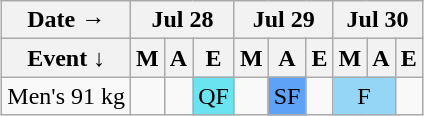<table class="wikitable" style="margin:0.5em auto;">
<tr>
<th>Date →</th>
<th colspan="3">Jul 28</th>
<th colspan="3">Jul 29</th>
<th colspan="3">Jul 30</th>
</tr>
<tr>
<th>Event  ↓</th>
<th>M</th>
<th>A</th>
<th>E</th>
<th>M</th>
<th>A</th>
<th>E</th>
<th>M</th>
<th>A</th>
<th>E</th>
</tr>
<tr>
<td class="event">Men's 91 kg</td>
<td></td>
<td></td>
<td bgcolor="#6be4f2" align=center>QF</td>
<td></td>
<td bgcolor="#5ea2f7" align=center>SF</td>
<td></td>
<td colspan="2" bgcolor="#95d6f7" align=center>F</td>
<td></td>
</tr>
</table>
